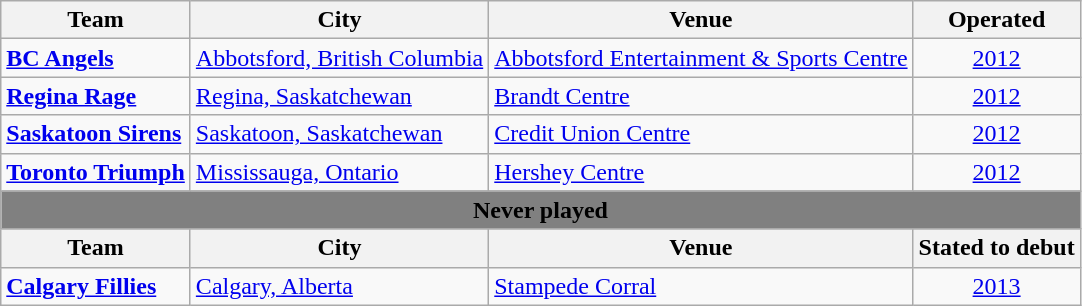<table class="wikitable" style="text-align:left">
<tr>
<th>Team</th>
<th>City</th>
<th>Venue</th>
<th>Operated</th>
</tr>
<tr>
<td><strong><a href='#'>BC Angels</a></strong></td>
<td><a href='#'>Abbotsford, British Columbia</a></td>
<td><a href='#'>Abbotsford Entertainment & Sports Centre</a></td>
<td align=center><a href='#'>2012</a></td>
</tr>
<tr>
<td><strong><a href='#'>Regina Rage</a></strong></td>
<td><a href='#'>Regina, Saskatchewan</a></td>
<td><a href='#'>Brandt Centre</a></td>
<td align=center><a href='#'>2012</a></td>
</tr>
<tr>
<td><strong><a href='#'>Saskatoon Sirens</a></strong></td>
<td><a href='#'>Saskatoon, Saskatchewan</a></td>
<td><a href='#'>Credit Union Centre</a></td>
<td align=center><a href='#'>2012</a></td>
</tr>
<tr>
<td><strong><a href='#'>Toronto Triumph</a></strong></td>
<td><a href='#'>Mississauga, Ontario</a></td>
<td><a href='#'>Hershey Centre</a></td>
<td align=center><a href='#'>2012</a></td>
</tr>
<tr>
<th style="background:gray;" colspan="6"><span>Never played</span></th>
</tr>
<tr>
<th>Team</th>
<th>City</th>
<th>Venue</th>
<th>Stated to debut</th>
</tr>
<tr>
<td><strong><a href='#'>Calgary Fillies</a></strong></td>
<td><a href='#'>Calgary, Alberta</a></td>
<td><a href='#'>Stampede Corral</a></td>
<td align=center><a href='#'>2013</a></td>
</tr>
</table>
